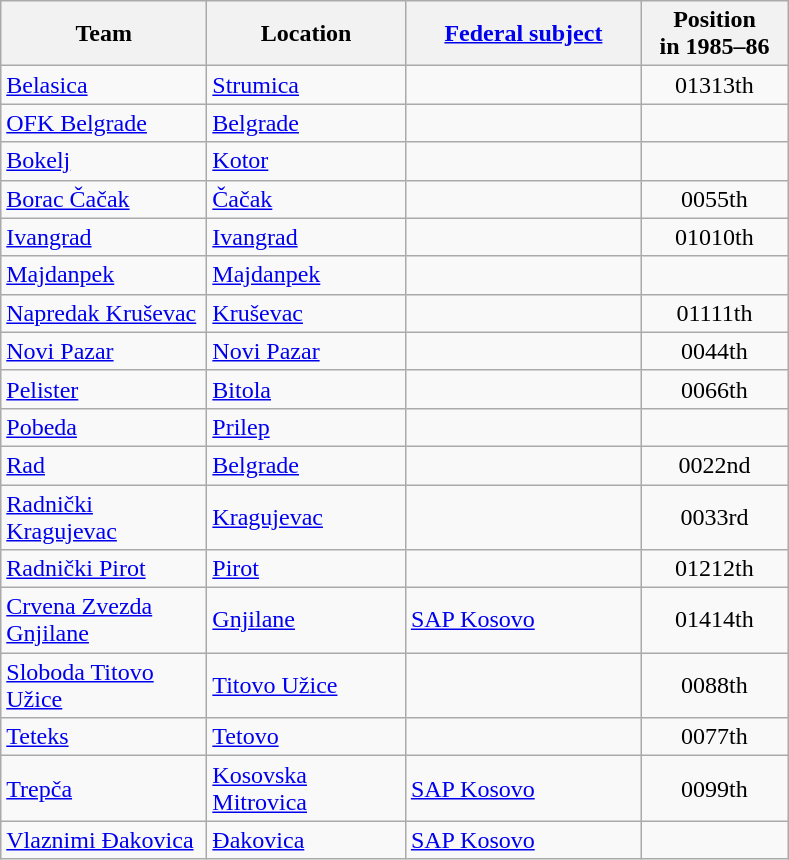<table class="wikitable sortable" style="text-align:left">
<tr>
<th width="130">Team</th>
<th width="125">Location</th>
<th width="150"><a href='#'>Federal subject</a></th>
<th width="90">Position<br>in 1985–86</th>
</tr>
<tr>
<td><a href='#'>Belasica</a></td>
<td><a href='#'>Strumica</a></td>
<td></td>
<td style="text-align:center"><span>013</span>13th</td>
</tr>
<tr>
<td><a href='#'>OFK Belgrade</a></td>
<td><a href='#'>Belgrade</a></td>
<td></td>
<td></td>
</tr>
<tr>
<td><a href='#'>Bokelj</a></td>
<td><a href='#'>Kotor</a></td>
<td></td>
<td></td>
</tr>
<tr>
<td><a href='#'>Borac Čačak</a></td>
<td><a href='#'>Čačak</a></td>
<td></td>
<td style="text-align:center"><span>005</span>5th</td>
</tr>
<tr>
<td><a href='#'>Ivangrad</a></td>
<td><a href='#'>Ivangrad</a></td>
<td></td>
<td style="text-align:center"><span>010</span>10th</td>
</tr>
<tr>
<td><a href='#'>Majdanpek</a></td>
<td><a href='#'>Majdanpek</a></td>
<td></td>
<td></td>
</tr>
<tr>
<td><a href='#'>Napredak Kruševac</a></td>
<td><a href='#'>Kruševac</a></td>
<td></td>
<td style="text-align:center"><span>011</span>11th</td>
</tr>
<tr>
<td><a href='#'>Novi Pazar</a></td>
<td><a href='#'>Novi Pazar</a></td>
<td></td>
<td style="text-align:center"><span>004</span>4th</td>
</tr>
<tr>
<td><a href='#'>Pelister</a></td>
<td><a href='#'>Bitola</a></td>
<td></td>
<td style="text-align:center"><span>006</span>6th</td>
</tr>
<tr>
<td><a href='#'>Pobeda</a></td>
<td><a href='#'>Prilep</a></td>
<td></td>
<td></td>
</tr>
<tr>
<td><a href='#'>Rad</a></td>
<td><a href='#'>Belgrade</a></td>
<td></td>
<td style="text-align:center"><span>002</span>2nd</td>
</tr>
<tr>
<td><a href='#'>Radnički Kragujevac</a></td>
<td><a href='#'>Kragujevac</a></td>
<td></td>
<td style="text-align:center"><span>003</span>3rd</td>
</tr>
<tr>
<td><a href='#'>Radnički Pirot</a></td>
<td><a href='#'>Pirot</a></td>
<td></td>
<td style="text-align:center"><span>012</span>12th</td>
</tr>
<tr>
<td><a href='#'>Crvena Zvezda Gnjilane</a></td>
<td><a href='#'>Gnjilane</a></td>
<td> <a href='#'>SAP Kosovo</a></td>
<td style="text-align:center"><span>014</span>14th</td>
</tr>
<tr>
<td><a href='#'>Sloboda Titovo Užice</a></td>
<td><a href='#'>Titovo Užice</a></td>
<td></td>
<td style="text-align:center"><span>008</span>8th</td>
</tr>
<tr>
<td><a href='#'>Teteks</a></td>
<td><a href='#'>Tetovo</a></td>
<td></td>
<td style="text-align:center"><span>007</span>7th</td>
</tr>
<tr>
<td><a href='#'>Trepča</a></td>
<td><a href='#'>Kosovska Mitrovica</a></td>
<td> <a href='#'>SAP Kosovo</a></td>
<td style="text-align:center"><span>009</span>9th</td>
</tr>
<tr>
<td><a href='#'>Vlaznimi Đakovica</a></td>
<td><a href='#'>Đakovica</a></td>
<td> <a href='#'>SAP Kosovo</a></td>
<td></td>
</tr>
</table>
